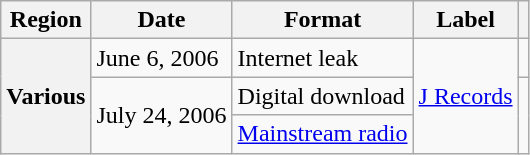<table class="wikitable plainrowheaders">
<tr>
<th scope="col">Region</th>
<th scope="col">Date</th>
<th scope="col">Format</th>
<th scope="col">Label</th>
<th scope="col"></th>
</tr>
<tr>
<th scope="row" rowspan="3">Various</th>
<td rowspan="1">June 6, 2006</td>
<td>Internet leak</td>
<td rowspan="3"><a href='#'>J Records</a></td>
<td rowspan="1" style="text-align:center;"></td>
</tr>
<tr>
<td rowspan="2">July 24, 2006</td>
<td>Digital download</td>
<td rowspan="2" style="text-align:center;"></td>
</tr>
<tr>
<td><a href='#'>Mainstream radio</a></td>
</tr>
</table>
